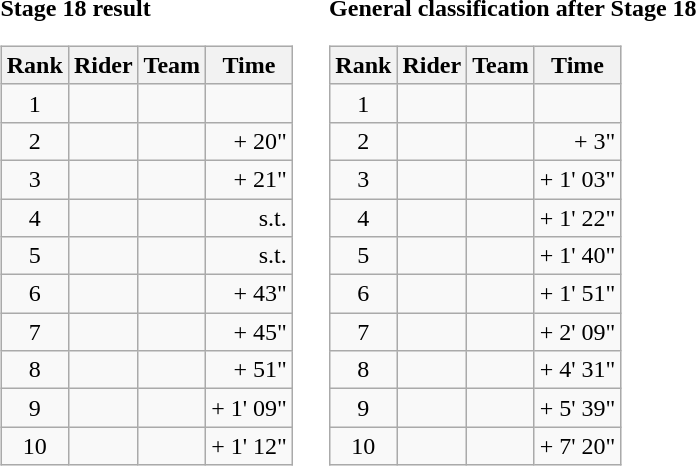<table>
<tr>
<td><strong>Stage 18 result</strong><br><table class="wikitable">
<tr>
<th scope="col">Rank</th>
<th scope="col">Rider</th>
<th scope="col">Team</th>
<th scope="col">Time</th>
</tr>
<tr>
<td style="text-align:center;">1</td>
<td></td>
<td></td>
<td style="text-align:right;"></td>
</tr>
<tr>
<td style="text-align:center;">2</td>
<td></td>
<td></td>
<td style="text-align:right;">+ 20"</td>
</tr>
<tr>
<td style="text-align:center;">3</td>
<td></td>
<td></td>
<td style="text-align:right;">+ 21"</td>
</tr>
<tr>
<td style="text-align:center;">4</td>
<td></td>
<td></td>
<td style="text-align:right;">s.t.</td>
</tr>
<tr>
<td style="text-align:center;">5</td>
<td></td>
<td></td>
<td style="text-align:right;">s.t.</td>
</tr>
<tr>
<td style="text-align:center;">6</td>
<td></td>
<td></td>
<td style="text-align:right;">+ 43"</td>
</tr>
<tr>
<td style="text-align:center;">7</td>
<td></td>
<td></td>
<td style="text-align:right;">+ 45"</td>
</tr>
<tr>
<td style="text-align:center;">8</td>
<td></td>
<td></td>
<td style="text-align:right;">+ 51"</td>
</tr>
<tr>
<td style="text-align:center;">9</td>
<td></td>
<td></td>
<td style="text-align:right;">+ 1' 09"</td>
</tr>
<tr>
<td style="text-align:center;">10</td>
<td></td>
<td></td>
<td style="text-align:right;">+ 1' 12"</td>
</tr>
</table>
</td>
<td></td>
<td><strong>General classification after Stage 18</strong><br><table class="wikitable">
<tr>
<th scope="col">Rank</th>
<th scope="col">Rider</th>
<th scope="col">Team</th>
<th scope="col">Time</th>
</tr>
<tr>
<td style="text-align:center;">1</td>
<td></td>
<td></td>
<td style="text-align:right;"></td>
</tr>
<tr>
<td style="text-align:center;">2</td>
<td></td>
<td></td>
<td style="text-align:right;">+ 3"</td>
</tr>
<tr>
<td style="text-align:center;">3</td>
<td></td>
<td></td>
<td style="text-align:right;">+ 1' 03"</td>
</tr>
<tr>
<td style="text-align:center;">4</td>
<td></td>
<td></td>
<td style="text-align:right;">+ 1' 22"</td>
</tr>
<tr>
<td style="text-align:center;">5</td>
<td></td>
<td></td>
<td style="text-align:right;">+ 1' 40"</td>
</tr>
<tr>
<td style="text-align:center;">6</td>
<td></td>
<td></td>
<td style="text-align:right;">+ 1' 51"</td>
</tr>
<tr>
<td style="text-align:center;">7</td>
<td></td>
<td></td>
<td style="text-align:right;">+ 2' 09"</td>
</tr>
<tr>
<td style="text-align:center;">8</td>
<td></td>
<td></td>
<td style="text-align:right;">+ 4' 31"</td>
</tr>
<tr>
<td style="text-align:center;">9</td>
<td></td>
<td></td>
<td style="text-align:right;">+ 5' 39"</td>
</tr>
<tr>
<td style="text-align:center;">10</td>
<td></td>
<td></td>
<td style="text-align:right;">+ 7' 20"</td>
</tr>
</table>
</td>
</tr>
</table>
